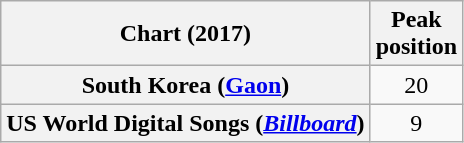<table class="wikitable plainrowheaders">
<tr>
<th>Chart (2017)</th>
<th>Peak<br>position</th>
</tr>
<tr>
<th scope="row">South Korea (<a href='#'>Gaon</a>)</th>
<td align="center">20</td>
</tr>
<tr>
<th scope="row">US World Digital Songs (<em><a href='#'>Billboard</a></em>)</th>
<td align="center">9</td>
</tr>
</table>
